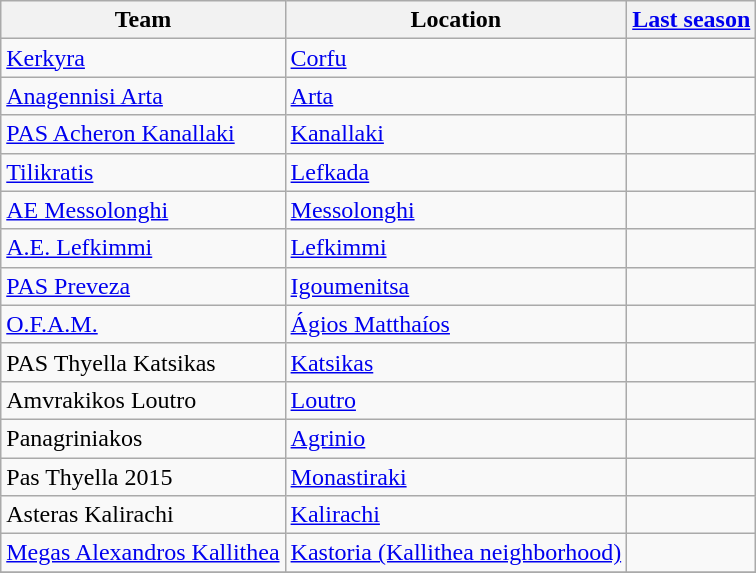<table class="wikitable sortable">
<tr>
<th>Team</th>
<th>Location</th>
<th><a href='#'>Last season</a></th>
</tr>
<tr>
<td><a href='#'>Kerkyra</a></td>
<td><a href='#'>Corfu</a></td>
<td></td>
</tr>
<tr>
<td><a href='#'>Anagennisi Arta</a></td>
<td><a href='#'>Arta</a></td>
<td></td>
</tr>
<tr>
<td><a href='#'>PAS Acheron Kanallaki</a></td>
<td><a href='#'>Kanallaki</a></td>
<td></td>
</tr>
<tr>
<td><a href='#'>Tilikratis</a></td>
<td><a href='#'>Lefkada</a></td>
<td></td>
</tr>
<tr>
<td><a href='#'>AE Messolonghi</a></td>
<td><a href='#'>Messolonghi</a></td>
<td></td>
</tr>
<tr>
<td><a href='#'>A.E. Lefkimmi</a></td>
<td><a href='#'>Lefkimmi</a></td>
<td></td>
</tr>
<tr>
<td><a href='#'>PAS Preveza</a></td>
<td><a href='#'>Igoumenitsa</a></td>
<td></td>
</tr>
<tr>
<td><a href='#'>O.F.A.M.</a></td>
<td><a href='#'>Ágios Matthaíos</a></td>
<td></td>
</tr>
<tr>
<td>PAS Thyella Katsikas</td>
<td><a href='#'>Katsikas</a></td>
<td></td>
</tr>
<tr>
<td>Amvrakikos Loutro</td>
<td><a href='#'>Loutro</a></td>
<td></td>
</tr>
<tr>
<td>Panagriniakos</td>
<td><a href='#'>Agrinio</a></td>
<td></td>
</tr>
<tr>
<td>Pas Thyella 2015</td>
<td><a href='#'>Monastiraki</a></td>
<td></td>
</tr>
<tr>
<td>Asteras Kalirachi</td>
<td><a href='#'>Kalirachi</a></td>
<td></td>
</tr>
<tr>
<td><a href='#'>Megas Alexandros Kallithea</a></td>
<td><a href='#'>Kastoria (Kallithea neighborhood)</a></td>
<td></td>
</tr>
<tr>
</tr>
</table>
